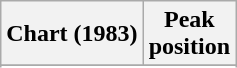<table class="wikitable sortable plainrowheaders" style="text-align:center">
<tr>
<th scope="col">Chart (1983)</th>
<th scope="col">Peak<br>position</th>
</tr>
<tr>
</tr>
<tr>
</tr>
<tr>
</tr>
</table>
